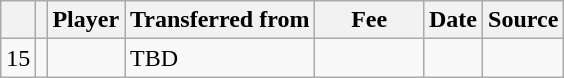<table class="wikitable plainrowheaders sortable">
<tr>
<th></th>
<th></th>
<th scope=col>Player</th>
<th>Transferred from</th>
<th !scope=col; style="width: 65px;">Fee</th>
<th scope=col>Date</th>
<th scope=col>Source</th>
</tr>
<tr>
<td align=center>15</td>
<td align=center></td>
<td></td>
<td>TBD</td>
<td></td>
<td></td>
<td></td>
</tr>
</table>
